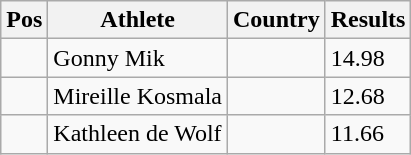<table class="wikitable">
<tr>
<th>Pos</th>
<th>Athlete</th>
<th>Country</th>
<th>Results</th>
</tr>
<tr>
<td align="center"></td>
<td>Gonny Mik</td>
<td></td>
<td>14.98</td>
</tr>
<tr>
<td align="center"></td>
<td>Mireille Kosmala</td>
<td></td>
<td>12.68</td>
</tr>
<tr>
<td align="center"></td>
<td>Kathleen de Wolf</td>
<td></td>
<td>11.66</td>
</tr>
</table>
